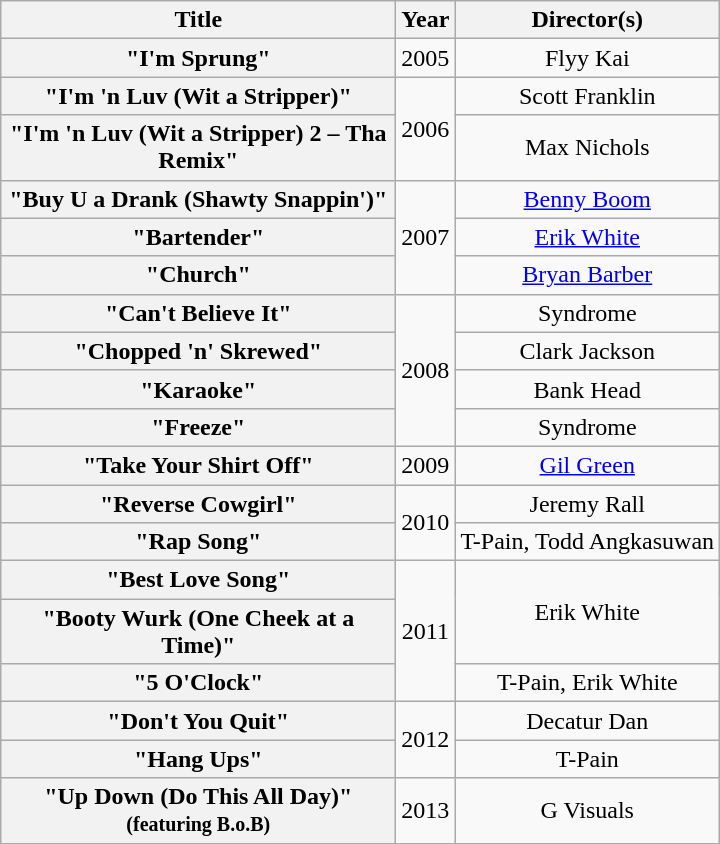<table class="wikitable plainrowheaders" style="text-align:center;">
<tr>
<th scope="col" style="width:16em;">Title</th>
<th scope="col">Year</th>
<th scope="col">Director(s)</th>
</tr>
<tr>
<th scope="row">"I'm Sprung"</th>
<td>2005</td>
<td>Flyy Kai</td>
</tr>
<tr>
<th scope="row">"I'm 'n Luv (Wit a Stripper)"<br></th>
<td rowspan="2">2006</td>
<td>Scott Franklin</td>
</tr>
<tr>
<th scope="row">"I'm 'n Luv (Wit a Stripper) 2 – Tha Remix"<br></th>
<td>Max Nichols</td>
</tr>
<tr>
<th scope="row">"Buy U a Drank (Shawty Snappin')"<br></th>
<td rowspan="3">2007</td>
<td><a href='#'>Benny Boom</a></td>
</tr>
<tr>
<th scope="row">"Bartender"<br></th>
<td><a href='#'>Erik White</a></td>
</tr>
<tr>
<th scope="row">"Church"</th>
<td><a href='#'>Bryan Barber</a></td>
</tr>
<tr>
<th scope="row">"Can't Believe It"<br></th>
<td rowspan="4">2008</td>
<td>Syndrome</td>
</tr>
<tr>
<th scope="row">"Chopped 'n' Skrewed"<br></th>
<td>Clark Jackson</td>
</tr>
<tr>
<th scope="row">"Karaoke"<br></th>
<td>Bank Head</td>
</tr>
<tr>
<th scope="row">"Freeze"<br></th>
<td>Syndrome</td>
</tr>
<tr>
<th scope="row">"Take Your Shirt Off"</th>
<td>2009</td>
<td><a href='#'>Gil Green</a></td>
</tr>
<tr>
<th scope="row">"Reverse Cowgirl"</th>
<td rowspan="2">2010</td>
<td>Jeremy Rall</td>
</tr>
<tr>
<th scope="row">"Rap Song"<br></th>
<td>T-Pain, Todd Angkasuwan</td>
</tr>
<tr>
<th scope="row">"Best Love Song"<br></th>
<td rowspan="3">2011</td>
<td rowspan="2">Erik White</td>
</tr>
<tr>
<th scope="row">"Booty Wurk (One Cheek at a Time)"<br></th>
</tr>
<tr>
<th scope="row">"5 O'Clock"<br></th>
<td>T-Pain, Erik White</td>
</tr>
<tr>
<th scope="row">"Don't You Quit"</th>
<td rowspan="2">2012</td>
<td>Decatur Dan</td>
</tr>
<tr>
<th scope="row">"Hang Ups"</th>
<td>T-Pain</td>
</tr>
<tr>
<th scope="row">"Up Down (Do This All Day)"<br><small>(featuring B.o.B)</small></th>
<td>2013</td>
<td>G Visuals</td>
</tr>
</table>
